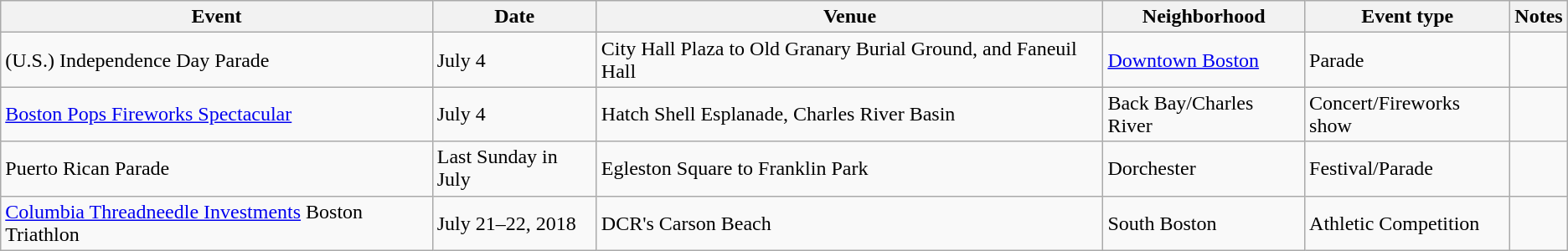<table class="wikitable sortable">
<tr>
<th>Event</th>
<th>Date</th>
<th>Venue</th>
<th>Neighborhood</th>
<th>Event type</th>
<th>Notes</th>
</tr>
<tr>
<td>(U.S.) Independence Day Parade</td>
<td>July 4</td>
<td>City Hall Plaza to Old Granary Burial Ground, and Faneuil Hall</td>
<td><a href='#'>Downtown Boston</a></td>
<td>Parade</td>
<td></td>
</tr>
<tr>
<td><a href='#'>Boston Pops Fireworks Spectacular</a></td>
<td>July 4</td>
<td>Hatch Shell Esplanade, Charles River Basin</td>
<td>Back Bay/Charles River</td>
<td>Concert/Fireworks show</td>
<td></td>
</tr>
<tr>
<td>Puerto Rican Parade</td>
<td>Last Sunday in July</td>
<td>Egleston Square to Franklin Park</td>
<td>Dorchester</td>
<td>Festival/Parade</td>
<td></td>
</tr>
<tr>
<td><a href='#'>Columbia Threadneedle Investments</a> Boston Triathlon</td>
<td>July 21–22, 2018</td>
<td>DCR's Carson Beach</td>
<td>South Boston</td>
<td>Athletic Competition</td>
<td></td>
</tr>
</table>
